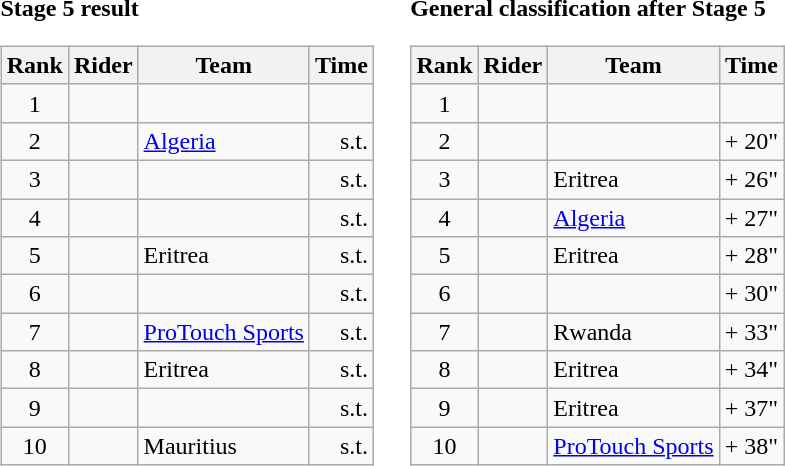<table>
<tr>
<td><strong>Stage 5 result</strong><br><table class="wikitable">
<tr>
<th scope="col">Rank</th>
<th scope="col">Rider</th>
<th scope="col">Team</th>
<th scope="col">Time</th>
</tr>
<tr>
<td style="text-align:center;">1</td>
<td></td>
<td></td>
<td style="text-align:right;"></td>
</tr>
<tr>
<td style="text-align:center;">2</td>
<td></td>
<td><a href='#'>Algeria</a></td>
<td style="text-align:right;">s.t.</td>
</tr>
<tr>
<td style="text-align:center;">3</td>
<td></td>
<td></td>
<td style="text-align:right;">s.t.</td>
</tr>
<tr>
<td style="text-align:center;">4</td>
<td></td>
<td></td>
<td style="text-align:right;">s.t.</td>
</tr>
<tr>
<td style="text-align:center;">5</td>
<td></td>
<td>Eritrea</td>
<td style="text-align:right;">s.t.</td>
</tr>
<tr>
<td style="text-align:center;">6</td>
<td></td>
<td></td>
<td style="text-align:right;">s.t.</td>
</tr>
<tr>
<td style="text-align:center;">7</td>
<td></td>
<td><a href='#'>ProTouch Sports</a></td>
<td style="text-align:right;">s.t.</td>
</tr>
<tr>
<td style="text-align:center;">8</td>
<td></td>
<td>Eritrea</td>
<td style="text-align:right;">s.t.</td>
</tr>
<tr>
<td style="text-align:center;">9</td>
<td></td>
<td></td>
<td style="text-align:right;">s.t.</td>
</tr>
<tr>
<td style="text-align:center;">10</td>
<td></td>
<td>Mauritius</td>
<td style="text-align:right;">s.t.</td>
</tr>
</table>
</td>
<td></td>
<td><strong>General classification after Stage 5</strong><br><table class="wikitable">
<tr>
<th scope="col">Rank</th>
<th scope="col">Rider</th>
<th scope="col">Team</th>
<th scope="col">Time</th>
</tr>
<tr>
<td style="text-align:center;">1</td>
<td>  </td>
<td></td>
<td style="text-align:right;"></td>
</tr>
<tr>
<td style="text-align:center;">2</td>
<td></td>
<td></td>
<td style="text-align:right;">+ 20"</td>
</tr>
<tr>
<td style="text-align:center;">3</td>
<td></td>
<td>Eritrea</td>
<td style="text-align:right;">+ 26"</td>
</tr>
<tr>
<td style="text-align:center;">4</td>
<td></td>
<td><a href='#'>Algeria</a></td>
<td style="text-align:right;">+ 27"</td>
</tr>
<tr>
<td style="text-align:center;">5</td>
<td></td>
<td>Eritrea</td>
<td style="text-align:right;">+ 28"</td>
</tr>
<tr>
<td style="text-align:center;">6</td>
<td></td>
<td></td>
<td style="text-align:right;">+ 30"</td>
</tr>
<tr>
<td style="text-align:center;">7</td>
<td></td>
<td>Rwanda</td>
<td style="text-align:right;">+ 33"</td>
</tr>
<tr>
<td style="text-align:center;">8</td>
<td></td>
<td>Eritrea</td>
<td style="text-align:right;">+ 34"</td>
</tr>
<tr>
<td style="text-align:center;">9</td>
<td></td>
<td>Eritrea</td>
<td style="text-align:right;">+ 37"</td>
</tr>
<tr>
<td style="text-align:center;">10</td>
<td></td>
<td><a href='#'>ProTouch Sports</a></td>
<td style="text-align:right;">+ 38"</td>
</tr>
</table>
</td>
</tr>
</table>
